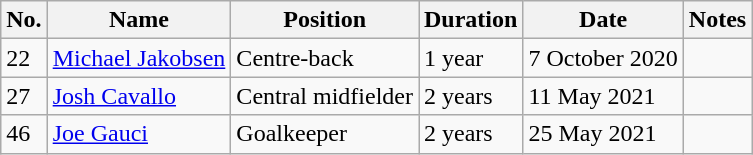<table class="wikitable">
<tr>
<th>No.</th>
<th>Name</th>
<th>Position</th>
<th>Duration</th>
<th>Date</th>
<th>Notes</th>
</tr>
<tr>
<td>22</td>
<td> <a href='#'>Michael Jakobsen</a></td>
<td>Centre-back</td>
<td>1 year</td>
<td>7 October 2020</td>
<td></td>
</tr>
<tr>
<td>27</td>
<td><a href='#'>Josh Cavallo</a></td>
<td>Central midfielder</td>
<td>2 years</td>
<td>11 May 2021</td>
<td></td>
</tr>
<tr>
<td>46</td>
<td><a href='#'>Joe Gauci</a></td>
<td>Goalkeeper</td>
<td>2 years</td>
<td>25 May 2021</td>
<td></td>
</tr>
</table>
